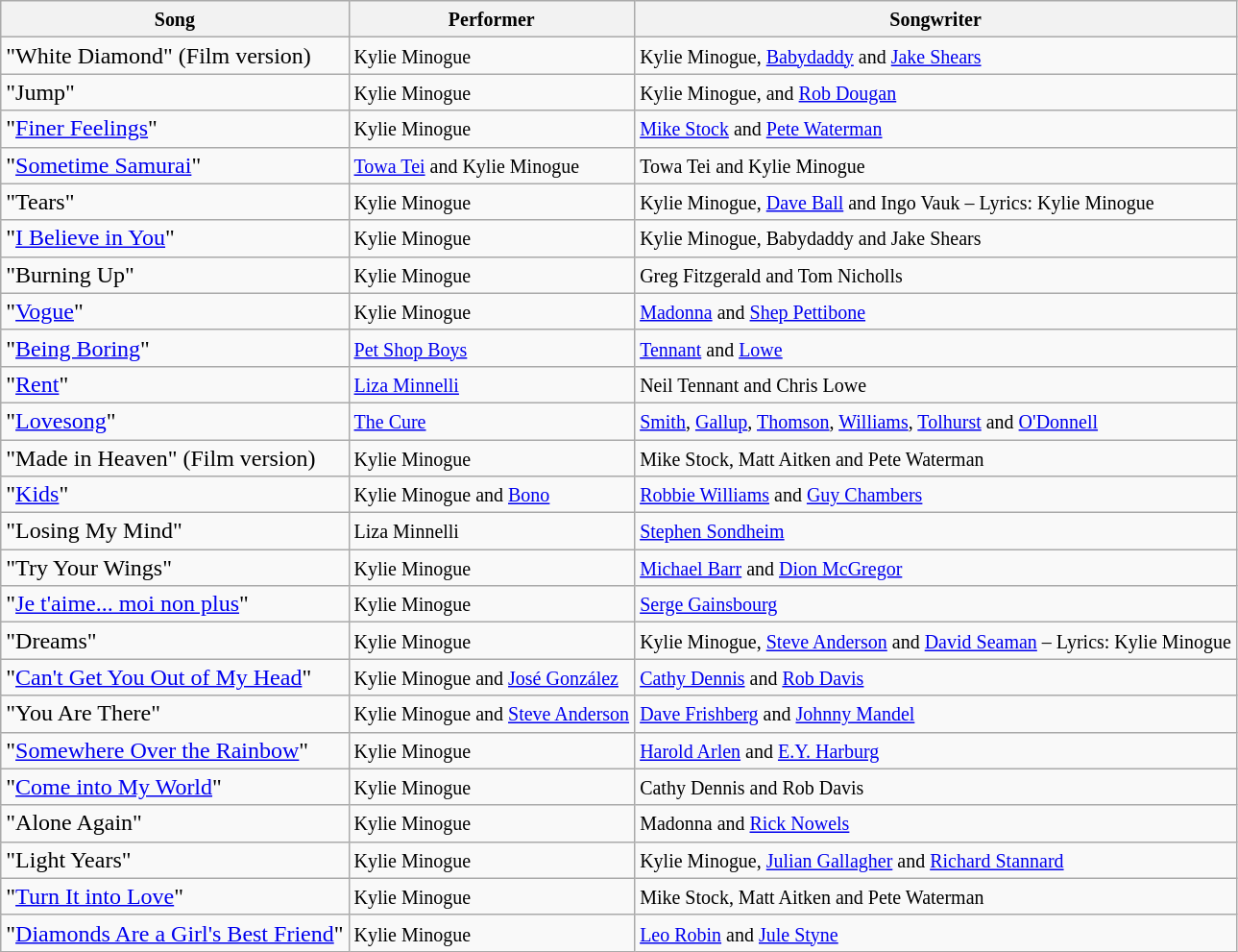<table class="wikitable">
<tr>
<th><small>Song</small></th>
<th><small>Performer</small></th>
<th><small>Songwriter</small></th>
</tr>
<tr>
<td>"White Diamond" (Film version)</td>
<td><small>Kylie Minogue</small></td>
<td><small>Kylie Minogue, <a href='#'>Babydaddy</a> and <a href='#'>Jake Shears</a></small></td>
</tr>
<tr>
<td>"Jump"</td>
<td><small>Kylie Minogue</small></td>
<td><small>Kylie Minogue, and <a href='#'>Rob Dougan</a></small></td>
</tr>
<tr>
<td>"<a href='#'>Finer Feelings</a>"</td>
<td><small>Kylie Minogue</small></td>
<td><small><a href='#'>Mike Stock</a> and <a href='#'>Pete Waterman</a></small></td>
</tr>
<tr>
<td>"<a href='#'>Sometime Samurai</a>"</td>
<td><small><a href='#'>Towa Tei</a> and Kylie Minogue</small></td>
<td><small>Towa Tei and Kylie Minogue</small></td>
</tr>
<tr>
<td>"Tears"</td>
<td><small>Kylie Minogue</small></td>
<td><small>Kylie Minogue, <a href='#'>Dave Ball</a> and Ingo Vauk – Lyrics: Kylie Minogue</small></td>
</tr>
<tr>
<td>"<a href='#'>I Believe in You</a>"</td>
<td><small>Kylie Minogue</small></td>
<td><small>Kylie Minogue, Babydaddy and Jake Shears</small></td>
</tr>
<tr>
<td>"Burning Up"</td>
<td><small>Kylie Minogue</small></td>
<td><small>Greg Fitzgerald and Tom Nicholls</small></td>
</tr>
<tr>
<td>"<a href='#'>Vogue</a>"</td>
<td><small>Kylie Minogue</small></td>
<td><small><a href='#'>Madonna</a> and <a href='#'>Shep Pettibone</a></small></td>
</tr>
<tr>
<td>"<a href='#'>Being Boring</a>"</td>
<td><small><a href='#'>Pet Shop Boys</a></small></td>
<td><small><a href='#'>Tennant</a> and <a href='#'>Lowe</a></small></td>
</tr>
<tr>
<td>"<a href='#'>Rent</a>"</td>
<td><small><a href='#'>Liza Minnelli</a></small></td>
<td><small>Neil Tennant and Chris Lowe</small></td>
</tr>
<tr>
<td>"<a href='#'>Lovesong</a>"</td>
<td><small><a href='#'>The Cure</a></small></td>
<td><small><a href='#'>Smith</a>, <a href='#'>Gallup</a>, <a href='#'>Thomson</a>, <a href='#'>Williams</a>, <a href='#'>Tolhurst</a> and <a href='#'>O'Donnell</a></small></td>
</tr>
<tr>
<td>"Made in Heaven" (Film version)</td>
<td><small>Kylie Minogue</small></td>
<td><small>Mike Stock, Matt Aitken and Pete Waterman</small></td>
</tr>
<tr>
<td>"<a href='#'>Kids</a>"</td>
<td><small>Kylie Minogue and <a href='#'>Bono</a></small></td>
<td><small><a href='#'>Robbie Williams</a> and <a href='#'>Guy Chambers</a></small></td>
</tr>
<tr>
<td>"Losing My Mind"</td>
<td><small>Liza Minnelli</small></td>
<td><small><a href='#'>Stephen Sondheim</a></small></td>
</tr>
<tr>
<td>"Try Your Wings"</td>
<td><small>Kylie Minogue</small></td>
<td><small><a href='#'>Michael Barr</a> and <a href='#'>Dion McGregor</a></small></td>
</tr>
<tr>
<td>"<a href='#'>Je t'aime... moi non plus</a>"</td>
<td><small>Kylie Minogue</small></td>
<td><small><a href='#'>Serge Gainsbourg</a></small></td>
</tr>
<tr>
<td>"Dreams"</td>
<td><small>Kylie Minogue</small></td>
<td><small>Kylie Minogue, <a href='#'>Steve Anderson</a> and <a href='#'>David Seaman</a> – Lyrics: Kylie Minogue</small></td>
</tr>
<tr>
<td>"<a href='#'>Can't Get You Out of My Head</a>"</td>
<td><small>Kylie Minogue and <a href='#'>José González</a></small></td>
<td><small><a href='#'>Cathy Dennis</a> and <a href='#'>Rob Davis</a></small></td>
</tr>
<tr>
<td>"You Are There"</td>
<td><small>Kylie Minogue and <a href='#'>Steve Anderson</a></small></td>
<td><small><a href='#'>Dave Frishberg</a> and <a href='#'>Johnny Mandel</a></small></td>
</tr>
<tr>
<td>"<a href='#'>Somewhere Over the Rainbow</a>"</td>
<td><small>Kylie Minogue</small></td>
<td><small><a href='#'>Harold Arlen</a> and <a href='#'>E.Y. Harburg</a></small></td>
</tr>
<tr>
<td>"<a href='#'>Come into My World</a>"</td>
<td><small>Kylie Minogue</small></td>
<td><small>Cathy Dennis and Rob Davis</small></td>
</tr>
<tr>
<td>"Alone Again"</td>
<td><small>Kylie Minogue</small></td>
<td><small>Madonna and <a href='#'>Rick Nowels</a></small></td>
</tr>
<tr>
<td>"Light Years"</td>
<td><small>Kylie Minogue</small></td>
<td><small>Kylie Minogue, <a href='#'>Julian Gallagher</a> and <a href='#'>Richard Stannard</a></small></td>
</tr>
<tr>
<td>"<a href='#'>Turn It into Love</a>"</td>
<td><small>Kylie Minogue</small></td>
<td><small>Mike Stock, Matt Aitken and Pete Waterman</small></td>
</tr>
<tr>
<td>"<a href='#'>Diamonds Are a Girl's Best Friend</a>"</td>
<td><small>Kylie Minogue</small></td>
<td><small><a href='#'>Leo Robin</a> and <a href='#'>Jule Styne</a></small></td>
</tr>
</table>
